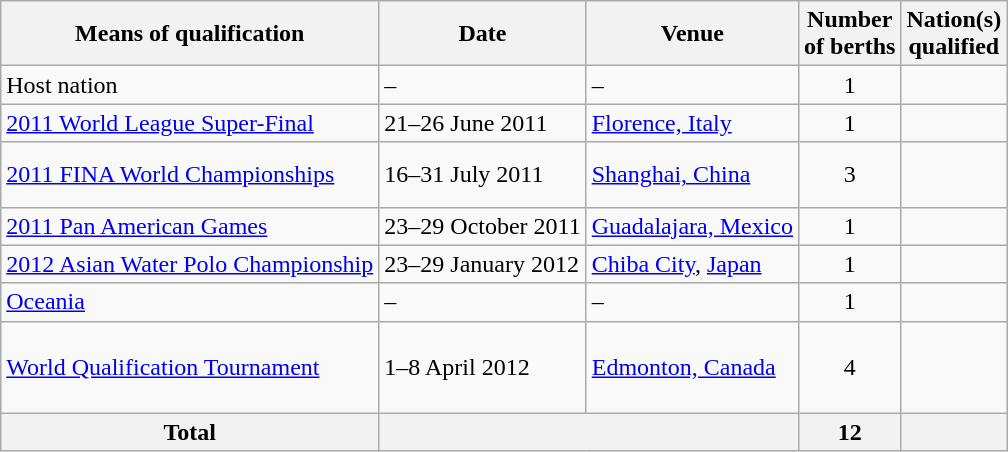<table class="wikitable">
<tr>
<th>Means of qualification</th>
<th>Date</th>
<th>Venue</th>
<th>Number<br>of berths</th>
<th>Nation(s)<br>qualified</th>
</tr>
<tr>
<td>Host nation</td>
<td>–</td>
<td>–</td>
<td align="center">1</td>
<td></td>
</tr>
<tr>
<td><a href='#'>2011 World League Super-Final</a></td>
<td>21–26 June 2011</td>
<td> <a href='#'>Florence, Italy</a></td>
<td align="center">1</td>
<td></td>
</tr>
<tr>
<td><a href='#'>2011 FINA World Championships</a></td>
<td>16–31 July 2011</td>
<td> <a href='#'>Shanghai, China</a></td>
<td align="center">3</td>
<td><br><br></td>
</tr>
<tr>
<td><a href='#'>2011 Pan American Games</a></td>
<td>23–29 October 2011</td>
<td> <a href='#'>Guadalajara, Mexico</a></td>
<td align="center">1</td>
<td></td>
</tr>
<tr>
<td><a href='#'>2012 Asian Water Polo Championship</a></td>
<td>23–29 January 2012</td>
<td> <a href='#'>Chiba City</a>, <a href='#'>Japan</a></td>
<td align="center">1</td>
<td></td>
</tr>
<tr>
<td><a href='#'>Oceania</a></td>
<td>–</td>
<td>–</td>
<td align="center">1</td>
<td></td>
</tr>
<tr>
<td><a href='#'>World Qualification Tournament</a></td>
<td>1–8 April 2012</td>
<td> <a href='#'>Edmonton, Canada</a></td>
<td align="center">4</td>
<td><br><br><br></td>
</tr>
<tr>
<th>Total</th>
<th colspan="2"></th>
<th>12</th>
<th></th>
</tr>
</table>
